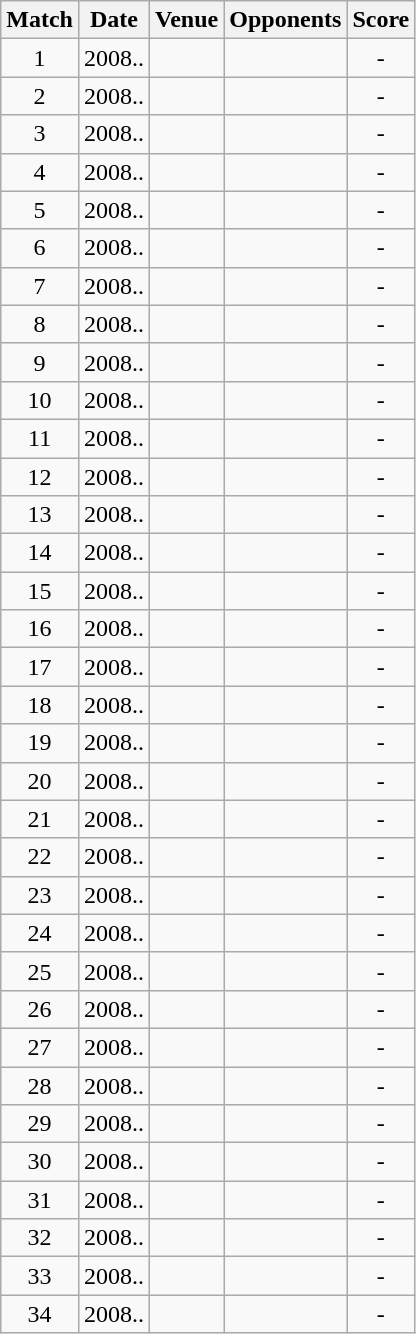<table class="wikitable" style="text-align:center;">
<tr>
<th>Match</th>
<th>Date</th>
<th>Venue</th>
<th>Opponents</th>
<th>Score</th>
</tr>
<tr>
<td>1</td>
<td>2008..</td>
<td></td>
<td></td>
<td>-</td>
</tr>
<tr>
<td>2</td>
<td>2008..</td>
<td></td>
<td></td>
<td>-</td>
</tr>
<tr>
<td>3</td>
<td>2008..</td>
<td></td>
<td></td>
<td>-</td>
</tr>
<tr>
<td>4</td>
<td>2008..</td>
<td></td>
<td></td>
<td>-</td>
</tr>
<tr>
<td>5</td>
<td>2008..</td>
<td></td>
<td></td>
<td>-</td>
</tr>
<tr>
<td>6</td>
<td>2008..</td>
<td></td>
<td></td>
<td>-</td>
</tr>
<tr>
<td>7</td>
<td>2008..</td>
<td></td>
<td></td>
<td>-</td>
</tr>
<tr>
<td>8</td>
<td>2008..</td>
<td></td>
<td></td>
<td>-</td>
</tr>
<tr>
<td>9</td>
<td>2008..</td>
<td></td>
<td></td>
<td>-</td>
</tr>
<tr>
<td>10</td>
<td>2008..</td>
<td></td>
<td></td>
<td>-</td>
</tr>
<tr>
<td>11</td>
<td>2008..</td>
<td></td>
<td></td>
<td>-</td>
</tr>
<tr>
<td>12</td>
<td>2008..</td>
<td></td>
<td></td>
<td>-</td>
</tr>
<tr>
<td>13</td>
<td>2008..</td>
<td></td>
<td></td>
<td>-</td>
</tr>
<tr>
<td>14</td>
<td>2008..</td>
<td></td>
<td></td>
<td>-</td>
</tr>
<tr>
<td>15</td>
<td>2008..</td>
<td></td>
<td></td>
<td>-</td>
</tr>
<tr>
<td>16</td>
<td>2008..</td>
<td></td>
<td></td>
<td>-</td>
</tr>
<tr>
<td>17</td>
<td>2008..</td>
<td></td>
<td></td>
<td>-</td>
</tr>
<tr>
<td>18</td>
<td>2008..</td>
<td></td>
<td></td>
<td>-</td>
</tr>
<tr>
<td>19</td>
<td>2008..</td>
<td></td>
<td></td>
<td>-</td>
</tr>
<tr>
<td>20</td>
<td>2008..</td>
<td></td>
<td></td>
<td>-</td>
</tr>
<tr>
<td>21</td>
<td>2008..</td>
<td></td>
<td></td>
<td>-</td>
</tr>
<tr>
<td>22</td>
<td>2008..</td>
<td></td>
<td></td>
<td>-</td>
</tr>
<tr>
<td>23</td>
<td>2008..</td>
<td></td>
<td></td>
<td>-</td>
</tr>
<tr>
<td>24</td>
<td>2008..</td>
<td></td>
<td></td>
<td>-</td>
</tr>
<tr>
<td>25</td>
<td>2008..</td>
<td></td>
<td></td>
<td>-</td>
</tr>
<tr>
<td>26</td>
<td>2008..</td>
<td></td>
<td></td>
<td>-</td>
</tr>
<tr>
<td>27</td>
<td>2008..</td>
<td></td>
<td></td>
<td>-</td>
</tr>
<tr>
<td>28</td>
<td>2008..</td>
<td></td>
<td></td>
<td>-</td>
</tr>
<tr>
<td>29</td>
<td>2008..</td>
<td></td>
<td></td>
<td>-</td>
</tr>
<tr>
<td>30</td>
<td>2008..</td>
<td></td>
<td></td>
<td>-</td>
</tr>
<tr>
<td>31</td>
<td>2008..</td>
<td></td>
<td></td>
<td>-</td>
</tr>
<tr>
<td>32</td>
<td>2008..</td>
<td></td>
<td></td>
<td>-</td>
</tr>
<tr>
<td>33</td>
<td>2008..</td>
<td></td>
<td></td>
<td>-</td>
</tr>
<tr>
<td>34</td>
<td>2008..</td>
<td></td>
<td></td>
<td>-</td>
</tr>
</table>
